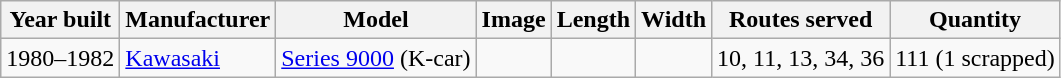<table class="wikitable">
<tr>
<th>Year built</th>
<th>Manufacturer</th>
<th>Model</th>
<th>Image</th>
<th>Length</th>
<th>Width</th>
<th>Routes served</th>
<th>Quantity</th>
</tr>
<tr>
<td>1980–1982</td>
<td><a href='#'>Kawasaki</a></td>
<td><a href='#'>Series 9000</a> (K-car)</td>
<td></td>
<td></td>
<td></td>
<td>10, 11, 13, 34, 36</td>
<td>111 (1 scrapped)</td>
</tr>
</table>
